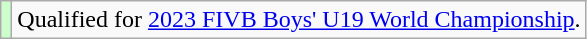<table class="wikitable">
<tr>
<td style="background: #cfc;"></td>
<td>Qualified for <a href='#'>2023 FIVB Boys' U19 World Championship</a>.</td>
</tr>
</table>
